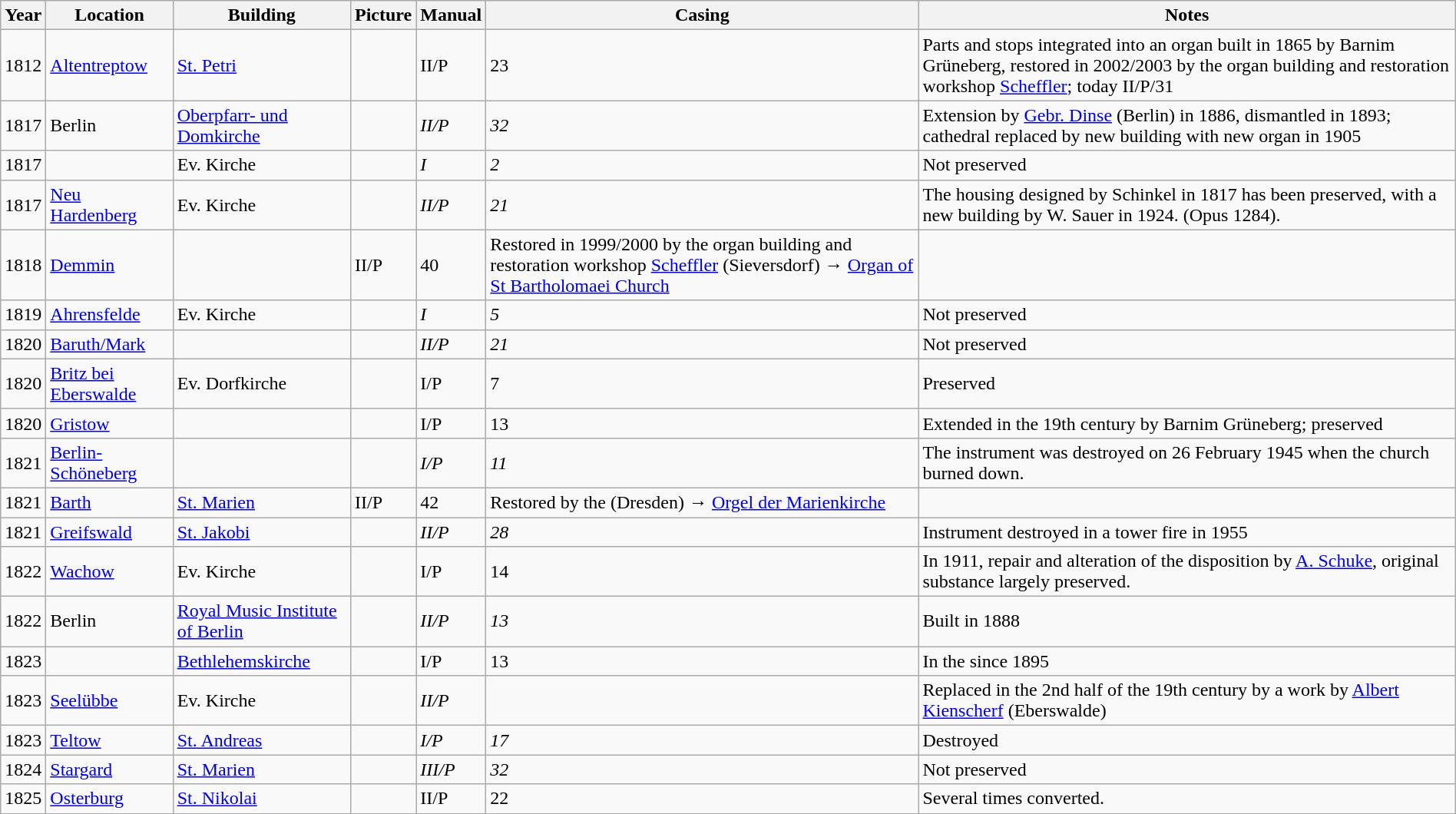<table class="wikitable sortable" width="100%">
<tr class="hintergrundfarbe5">
<th>Year</th>
<th>Location</th>
<th>Building</th>
<th class=unsortable>Picture</th>
<th>Manual</th>
<th>Casing</th>
<th class="unsortable">Notes</th>
</tr>
<tr>
<td>1812</td>
<td><a href='#'>Altentreptow</a></td>
<td><a href='#'>St. Petri</a></td>
<td></td>
<td>II/P</td>
<td>23</td>
<td>Parts and stops integrated into an organ built in 1865 by Barnim Grüneberg, restored in 2002/2003 by the organ building and restoration workshop <a href='#'>Scheffler</a>; today II/P/31</td>
</tr>
<tr>
<td>1817</td>
<td>Berlin</td>
<td><a href='#'>Oberpfarr- und Domkirche</a></td>
<td></td>
<td><em>II/P</em></td>
<td><em>32</em></td>
<td>Extension by <a href='#'>Gebr. Dinse</a> (Berlin) in 1886, dismantled in 1893; cathedral replaced by new building with new organ in 1905</td>
</tr>
<tr>
<td>1817</td>
<td></td>
<td>Ev. Kirche</td>
<td></td>
<td><em>I</em></td>
<td><em>2</em></td>
<td>Not preserved</td>
</tr>
<tr>
<td>1817</td>
<td><a href='#'>Neu Hardenberg</a></td>
<td>Ev. Kirche</td>
<td></td>
<td><em>II/P</em></td>
<td><em>21</em></td>
<td>The housing designed by Schinkel in 1817 has been preserved, with a new building by W. Sauer in 1924. (Opus 1284).</td>
</tr>
<tr>
<td>1818</td>
<td><a href='#'>Demmin</a></td>
<td></td>
<td>II/P</td>
<td>40</td>
<td>Restored in 1999/2000 by the organ building and restoration workshop <a href='#'>Scheffler</a> (Sieversdorf) → <a href='#'>Organ of St Bartholomaei Church</a></td>
</tr>
<tr>
<td>1819</td>
<td><a href='#'>Ahrensfelde</a></td>
<td>Ev. Kirche</td>
<td></td>
<td><em>I</em></td>
<td><em>5</em></td>
<td>Not preserved</td>
</tr>
<tr>
<td>1820</td>
<td><a href='#'>Baruth/Mark</a></td>
<td></td>
<td></td>
<td><em>II/P</em></td>
<td><em>21</em></td>
<td>Not preserved</td>
</tr>
<tr>
<td>1820</td>
<td><a href='#'>Britz bei Eberswalde</a></td>
<td>Ev. Dorfkirche</td>
<td></td>
<td>I/P</td>
<td>7</td>
<td>Preserved</td>
</tr>
<tr>
<td>1820</td>
<td><a href='#'>Gristow</a></td>
<td></td>
<td></td>
<td>I/P</td>
<td>13</td>
<td>Extended in the 19th century by Barnim Grüneberg; preserved</td>
</tr>
<tr>
<td>1821</td>
<td><a href='#'>Berlin-Schöneberg</a></td>
<td></td>
<td></td>
<td><em>I/P</em></td>
<td><em>11</em></td>
<td>The instrument was destroyed on 26 February 1945 when the church burned down.</td>
</tr>
<tr>
<td>1821</td>
<td><a href='#'>Barth</a></td>
<td><a href='#'>St. Marien</a></td>
<td>II/P</td>
<td>42</td>
<td>Restored by the  (Dresden) → <a href='#'>Orgel der Marienkirche</a></td>
</tr>
<tr>
<td>1821</td>
<td><a href='#'>Greifswald</a></td>
<td><a href='#'>St. Jakobi</a></td>
<td></td>
<td><em>II/P</em></td>
<td><em>28</em></td>
<td>Instrument destroyed in a tower fire in 1955</td>
</tr>
<tr>
<td>1822</td>
<td><a href='#'>Wachow</a></td>
<td>Ev. Kirche</td>
<td></td>
<td>I/P</td>
<td>14</td>
<td>In 1911, repair and alteration of the disposition by <a href='#'>A. Schuke</a>, original substance largely preserved.</td>
</tr>
<tr>
<td>1822</td>
<td>Berlin</td>
<td><a href='#'>Royal Music Institute of Berlin</a></td>
<td></td>
<td><em>II/P</em></td>
<td><em>13</em></td>
<td>Built in 1888</td>
</tr>
<tr>
<td>1823</td>
<td></td>
<td><a href='#'>Bethlehemskirche</a></td>
<td></td>
<td>I/P</td>
<td>13</td>
<td>In the  since 1895</td>
</tr>
<tr>
<td>1823</td>
<td><a href='#'>Seelübbe</a></td>
<td>Ev. Kirche</td>
<td></td>
<td><em>II/P</em></td>
<td></td>
<td>Replaced in the 2nd half of the 19th century by a work by <a href='#'>Albert Kienscherf</a> (Eberswalde)</td>
</tr>
<tr>
<td>1823</td>
<td><a href='#'>Teltow</a></td>
<td><a href='#'>St. Andreas</a></td>
<td></td>
<td><em>I/P</em></td>
<td><em>17</em></td>
<td>Destroyed</td>
</tr>
<tr>
<td>1824</td>
<td><a href='#'>Stargard</a></td>
<td><a href='#'>St. Marien</a></td>
<td></td>
<td><em>III/P</em></td>
<td><em>32</em></td>
<td>Not preserved</td>
</tr>
<tr>
<td>1825</td>
<td><a href='#'>Osterburg</a></td>
<td><a href='#'>St. Nikolai</a></td>
<td></td>
<td>II/P</td>
<td>22</td>
<td>Several times converted.</td>
</tr>
</table>
